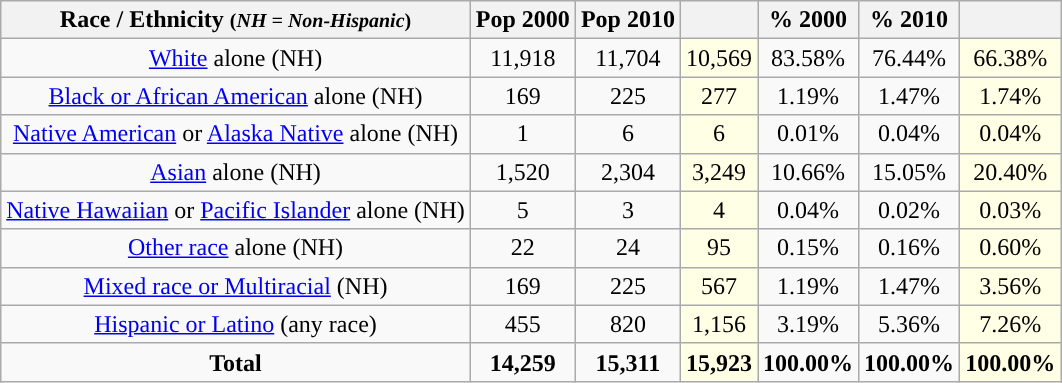<table class="wikitable"  style="text-align:center;">
<tr>
<th>Race / Ethnicity <small>(<em>NH = Non-Hispanic</em>)</small></th>
<th>Pop 2000</th>
<th>Pop 2010</th>
<th></th>
<th>% 2000</th>
<th>% 2010</th>
<th></th>
</tr>
<tr>
<td><a href='#'>White</a> alone (NH)</td>
<td>11,918</td>
<td>11,704</td>
<td style='background: #ffffe6;'>10,569</td>
<td>83.58%</td>
<td>76.44%</td>
<td style='background: #ffffe6;'>66.38%</td>
</tr>
<tr>
<td><a href='#'>Black or African American</a> alone (NH)</td>
<td>169</td>
<td>225</td>
<td style='background: #ffffe6;'>277</td>
<td>1.19%</td>
<td>1.47%</td>
<td style='background: #ffffe6;'>1.74%</td>
</tr>
<tr>
<td><a href='#'>Native American</a> or <a href='#'>Alaska Native</a> alone (NH)</td>
<td>1</td>
<td>6</td>
<td style='background: #ffffe6;'>6</td>
<td>0.01%</td>
<td>0.04%</td>
<td style='background: #ffffe6;'>0.04%</td>
</tr>
<tr>
<td><a href='#'>Asian</a> alone (NH)</td>
<td>1,520</td>
<td>2,304</td>
<td style='background: #ffffe6;'>3,249</td>
<td>10.66%</td>
<td>15.05%</td>
<td style='background: #ffffe6;'>20.40%</td>
</tr>
<tr>
<td><a href='#'>Native Hawaiian</a> or <a href='#'>Pacific Islander</a> alone (NH)</td>
<td>5</td>
<td>3</td>
<td style='background: #ffffe6;'>4</td>
<td>0.04%</td>
<td>0.02%</td>
<td style='background: #ffffe6;'>0.03%</td>
</tr>
<tr>
<td><a href='#'>Other race</a> alone (NH)</td>
<td>22</td>
<td>24</td>
<td style='background: #ffffe6;'>95</td>
<td>0.15%</td>
<td>0.16%</td>
<td style='background: #ffffe6;'>0.60%</td>
</tr>
<tr>
<td><a href='#'>Mixed race or Multiracial</a> (NH)</td>
<td>169</td>
<td>225</td>
<td style='background: #ffffe6;'>567</td>
<td>1.19%</td>
<td>1.47%</td>
<td style='background: #ffffe6;'>3.56%</td>
</tr>
<tr>
<td><a href='#'>Hispanic or Latino</a> (any race)</td>
<td>455</td>
<td>820</td>
<td style='background: #ffffe6;'>1,156</td>
<td>3.19%</td>
<td>5.36%</td>
<td style='background: #ffffe6;'>7.26%</td>
</tr>
<tr>
<td><strong>Total</strong></td>
<td><strong>14,259</strong></td>
<td><strong>15,311</strong></td>
<td style='background: #ffffe6;'><strong>15,923</strong></td>
<td><strong>100.00%</strong></td>
<td><strong>100.00%</strong></td>
<td style='background: #ffffe6;'><strong>100.00%</strong></td>
</tr>
</table>
